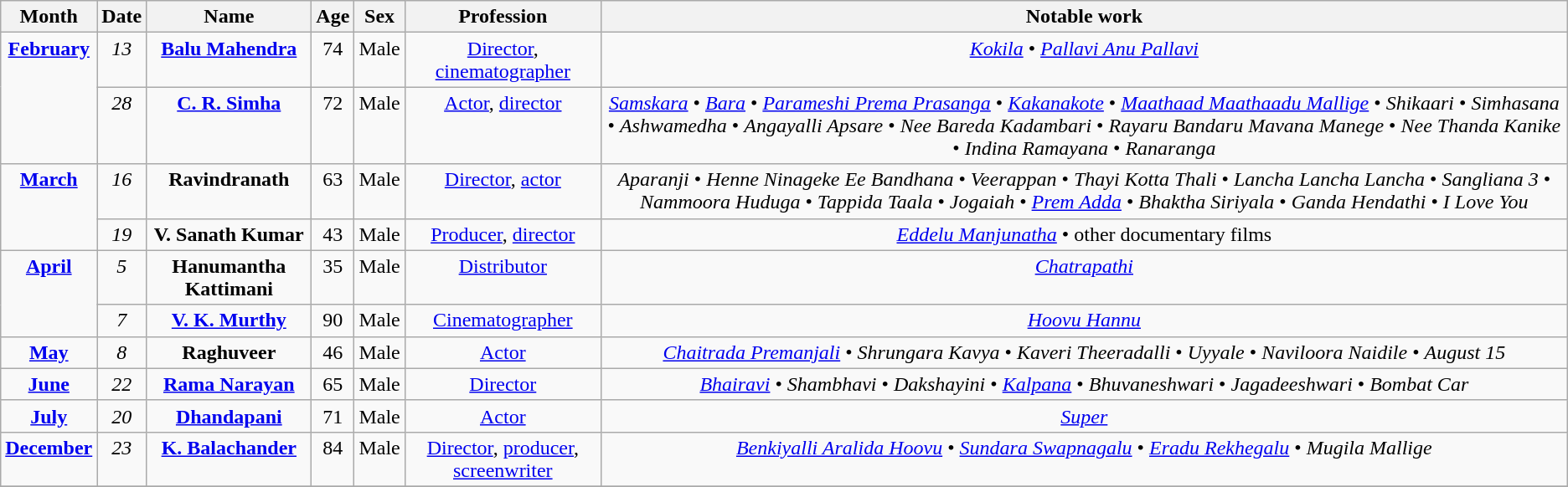<table class="wikitable">
<tr>
<th>Month</th>
<th>Date</th>
<th>Name</th>
<th>Age</th>
<th>Sex</th>
<th>Profession</th>
<th>Notable work</th>
</tr>
<tr valign="top">
<td rowspan="2" style="text-align:center; vertical-align:top;"><strong><a href='#'>February</a></strong></td>
<td style="text-align:center; vertical-align:top;"><em>13</em></td>
<td style="text-align:center; vertical-align:top;"><strong><a href='#'>Balu Mahendra</a></strong></td>
<td style="text-align:center;">74</td>
<td style="text-align:center;">Male</td>
<td style="text-align:center;"><a href='#'>Director</a>, <a href='#'>cinematographer</a></td>
<td style="text-align:center; vertical-align:top;"><em><a href='#'>Kokila</a></em> • <em><a href='#'>Pallavi Anu Pallavi</a></em></td>
</tr>
<tr>
<td style="text-align:center; vertical-align:top;"><em>28</em></td>
<td style="text-align:center; vertical-align:top;"><strong><a href='#'>C. R. Simha</a></strong></td>
<td style="text-align:center; vertical-align:top;">72</td>
<td style="text-align:center; vertical-align:top;">Male</td>
<td style="text-align:center; vertical-align:top;"><a href='#'>Actor</a>, <a href='#'>director</a></td>
<td style="text-align:center; vertical-align:top;"><em><a href='#'>Samskara</a></em> • <em><a href='#'>Bara</a></em> • <em><a href='#'>Parameshi Prema Prasanga</a></em> • <em><a href='#'>Kakanakote</a></em> • <em><a href='#'>Maathaad Maathaadu Mallige</a></em> • <em>Shikaari</em> • <em>Simhasana</em> • <em>Ashwamedha</em> • <em>Angayalli Apsare</em> • <em>Nee Bareda Kadambari</em> • <em>Rayaru Bandaru Mavana Manege</em> • <em>Nee Thanda Kanike</em> • <em>Indina Ramayana</em> • <em>Ranaranga</em></td>
</tr>
<tr>
<td rowspan="2" style="text-align:center; vertical-align:top;"><strong><a href='#'>March</a></strong></td>
<td style="text-align:center; vertical-align:top;"><em>16</em></td>
<td style="text-align:center; vertical-align:top;"><strong>Ravindranath</strong></td>
<td style="text-align:center; vertical-align:top;">63</td>
<td style="text-align:center; vertical-align:top;">Male</td>
<td style="text-align:center; vertical-align:top;"><a href='#'>Director</a>, <a href='#'>actor</a></td>
<td style="text-align:center; vertical-align:top;"><em>Aparanji</em> • <em>Henne Ninageke Ee Bandhana</em> • <em>Veerappan</em> • <em>Thayi Kotta Thali</em> • <em>Lancha Lancha Lancha</em> • <em>Sangliana 3</em> • <em>Nammoora Huduga</em> •  <em>Tappida Taala</em> • <em>Jogaiah</em> • <em><a href='#'>Prem Adda</a></em> • <em>Bhaktha Siriyala</em> • <em>Ganda Hendathi</em> • <em>I Love You</em></td>
</tr>
<tr>
<td style="text-align:center; vertical-align:top;"><em>19</em></td>
<td style="text-align:center; vertical-align:top;"><strong>V. Sanath Kumar </strong></td>
<td style="text-align:center; vertical-align:top;">43</td>
<td style="text-align:center; vertical-align:top;">Male</td>
<td style="text-align:center; vertical-align:top;"><a href='#'>Producer</a>, <a href='#'>director</a></td>
<td style="text-align:center; vertical-align:top;"><em><a href='#'>Eddelu Manjunatha</a></em> • other documentary films</td>
</tr>
<tr>
<td rowspan="2" style="text-align:center; vertical-align:top;"><strong><a href='#'>April</a></strong></td>
<td style="text-align:center; vertical-align:top;"><em>5</em></td>
<td style="text-align:center; vertical-align:top;"><strong>Hanumantha Kattimani</strong></td>
<td style="text-align:center; vertical-align:top;">35</td>
<td style="text-align:center; vertical-align:top;">Male</td>
<td style="text-align:center; vertical-align:top;"><a href='#'>Distributor</a></td>
<td style="text-align:center; vertical-align:top;"><em><a href='#'>Chatrapathi</a></em></td>
</tr>
<tr>
<td style="text-align:center; vertical-align:top;"><em>7</em></td>
<td style="text-align:center; vertical-align:top;"><strong><a href='#'>V. K. Murthy</a></strong></td>
<td style="text-align:center; vertical-align:top;">90</td>
<td style="text-align:center; vertical-align:top;">Male</td>
<td style="text-align:center; vertical-align:top;"><a href='#'>Cinematographer</a></td>
<td style="text-align:center; vertical-align:top;"><em><a href='#'>Hoovu Hannu</a></em></td>
</tr>
<tr>
<td rowspan="1" style="text-align:center; vertical-align:top;"><strong><a href='#'>May</a></strong></td>
<td style="text-align:center; vertical-align:top;"><em>8</em></td>
<td style="text-align:center; vertical-align:top;"><strong>Raghuveer</strong></td>
<td style="text-align:center; vertical-align:top;">46</td>
<td style="text-align:center; vertical-align:top;">Male</td>
<td style="text-align:center; vertical-align:top;"><a href='#'>Actor</a></td>
<td style="text-align:center; vertical-align:top;"><em><a href='#'>Chaitrada Premanjali</a></em> • <em>Shrungara Kavya</em> • <em>Kaveri Theeradalli</em> • <em>Uyyale</em> • <em>Naviloora Naidile</em> • <em>August 15</em></td>
</tr>
<tr>
<td rowspan="1" style="text-align:center; vertical-align:top;"><strong><a href='#'>June</a></strong></td>
<td style="text-align:center; vertical-align:top;"><em>22</em></td>
<td style="text-align:center; vertical-align:top;"><strong><a href='#'>Rama Narayan</a></strong></td>
<td style="text-align:center; vertical-align:top;">65</td>
<td style="text-align:center; vertical-align:top;">Male</td>
<td style="text-align:center; vertical-align:top;"><a href='#'>Director</a></td>
<td style="text-align:center; vertical-align:top;"><em><a href='#'>Bhairavi</a></em> • <em>Shambhavi</em> • <em>Dakshayini</em> • <em><a href='#'>Kalpana</a></em> • <em>Bhuvaneshwari</em> • <em>Jagadeeshwari</em> • <em>Bombat Car</em></td>
</tr>
<tr>
<td rowspan="1" style="text-align:center; vertical-align:top;"><strong><a href='#'>July</a></strong></td>
<td style="text-align:center; vertical-align:top;"><em>20</em></td>
<td style="text-align:center; vertical-align:top;"><strong><a href='#'>Dhandapani</a></strong></td>
<td style="text-align:center; vertical-align:top;">71</td>
<td style="text-align:center; vertical-align:top;">Male</td>
<td style="text-align:center; vertical-align:top;"><a href='#'>Actor</a></td>
<td style="text-align:center; vertical-align:top;"><em><a href='#'>Super</a></em></td>
</tr>
<tr>
<td rowspan="1" style="text-align:center; vertical-align:top;"><strong><a href='#'>December</a></strong></td>
<td style="text-align:center; vertical-align:top;"><em>23</em></td>
<td style="text-align:center; vertical-align:top;"><strong><a href='#'>K. Balachander</a></strong></td>
<td style="text-align:center; vertical-align:top;">84</td>
<td style="text-align:center; vertical-align:top;">Male</td>
<td style="text-align:center; vertical-align:top;"><a href='#'>Director</a>, <a href='#'>producer</a>, <a href='#'>screenwriter</a></td>
<td style="text-align:center; vertical-align:top;"><em><a href='#'>Benkiyalli Aralida Hoovu</a></em> • <em><a href='#'>Sundara Swapnagalu</a></em> • <em><a href='#'>Eradu Rekhegalu</a></em> • <em>Mugila Mallige</em></td>
</tr>
<tr>
</tr>
</table>
